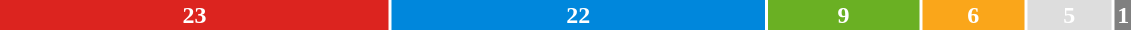<table style="width:60%; text-align:center;">
<tr style="color:white;">
<td style="background:#DC241f; width:34.85%;"><strong>23</strong></td>
<td style="background:#0087DC; width:33.33%;"><strong>22</strong></td>
<td style="background:#6AB023; width:13.64%;"><strong>9</strong></td>
<td style="background:#FAA61A; width:9.09%;"><strong>6</strong></td>
<td style="background:#DDDDDD; width:7.58%;"><strong>5</strong></td>
<td style="background:grey; width:1.52%;"><strong>1</strong></td>
</tr>
<tr>
<td><span></span></td>
<td><span></span></td>
<td><span></span></td>
<td><span></span></td>
<td><span></span></td>
<td><span></span></td>
</tr>
</table>
